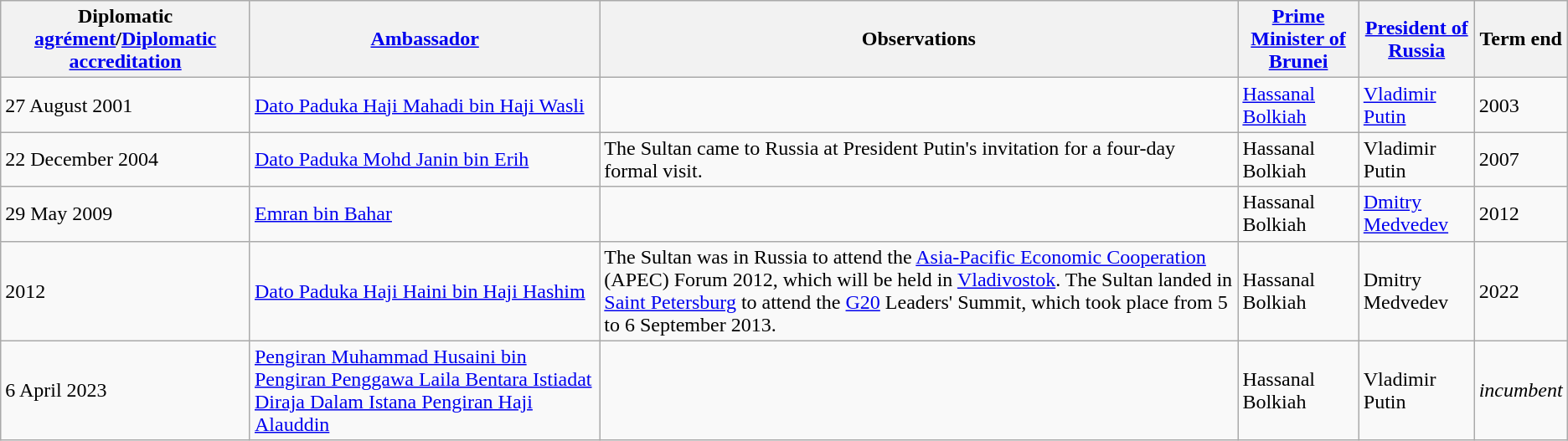<table class="wikitable sortable">
<tr>
<th>Diplomatic <a href='#'>agrément</a>/<a href='#'>Diplomatic accreditation</a></th>
<th><a href='#'>Ambassador</a></th>
<th>Observations</th>
<th><a href='#'>Prime Minister of Brunei</a></th>
<th><a href='#'>President of Russia</a></th>
<th>Term end</th>
</tr>
<tr>
<td>27 August 2001</td>
<td><a href='#'>Dato Paduka Haji Mahadi bin Haji Wasli</a></td>
<td></td>
<td><a href='#'>Hassanal Bolkiah</a></td>
<td><a href='#'>Vladimir Putin</a></td>
<td>2003</td>
</tr>
<tr>
<td>22 December 2004</td>
<td><a href='#'>Dato Paduka Mohd Janin bin Erih</a></td>
<td>The Sultan came to Russia at President Putin's invitation for a four-day formal visit.</td>
<td>Hassanal Bolkiah</td>
<td>Vladimir Putin</td>
<td>2007</td>
</tr>
<tr>
<td>29 May 2009</td>
<td><a href='#'>Emran bin Bahar</a></td>
<td></td>
<td>Hassanal Bolkiah</td>
<td><a href='#'>Dmitry Medvedev</a></td>
<td>2012</td>
</tr>
<tr>
<td>2012</td>
<td><a href='#'>Dato Paduka Haji Haini bin Haji Hashim</a></td>
<td>The Sultan was in Russia to attend the <a href='#'>Asia-Pacific Economic Cooperation</a> (APEC) Forum 2012, which will be held in <a href='#'>Vladivostok</a>. The Sultan landed in <a href='#'>Saint Petersburg</a> to attend the <a href='#'>G20</a> Leaders' Summit, which took place from 5 to 6 September 2013.</td>
<td>Hassanal Bolkiah</td>
<td>Dmitry Medvedev</td>
<td>2022</td>
</tr>
<tr>
<td>6 April 2023</td>
<td><a href='#'>Pengiran Muhammad Husaini bin Pengiran Penggawa Laila Bentara Istiadat Diraja Dalam Istana Pengiran Haji Alauddin</a></td>
<td></td>
<td>Hassanal Bolkiah</td>
<td>Vladimir Putin</td>
<td><em>incumbent</em></td>
</tr>
</table>
